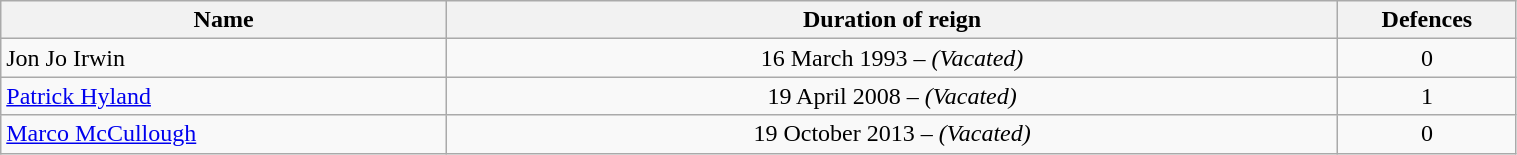<table class="wikitable" width=80%>
<tr>
<th width=25%>Name</th>
<th width=50%>Duration of reign</th>
<th width=10%>Defences</th>
</tr>
<tr align=center>
<td align=left>Jon Jo Irwin</td>
<td>16 March 1993 – <em>(Vacated)</em></td>
<td>0</td>
</tr>
<tr align=center>
<td align=left><a href='#'>Patrick Hyland</a></td>
<td>19 April 2008 – <em>(Vacated)</em></td>
<td>1</td>
</tr>
<tr align=center>
<td align=left><a href='#'>Marco McCullough</a></td>
<td>19 October 2013 – <em>(Vacated)</em></td>
<td>0</td>
</tr>
</table>
